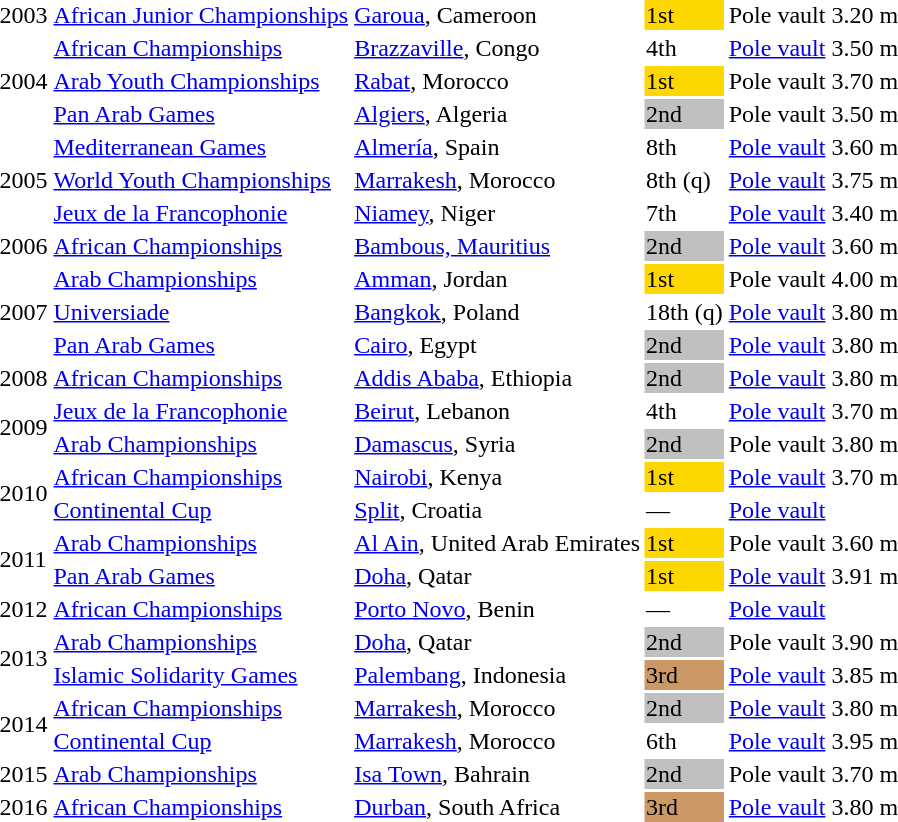<table>
<tr>
<td>2003</td>
<td><a href='#'>African Junior Championships</a></td>
<td><a href='#'>Garoua</a>, Cameroon</td>
<td bgcolor=gold>1st</td>
<td>Pole vault</td>
<td>3.20 m</td>
</tr>
<tr>
<td rowspan=3>2004</td>
<td><a href='#'>African Championships</a></td>
<td><a href='#'>Brazzaville</a>, Congo</td>
<td>4th</td>
<td><a href='#'>Pole vault</a></td>
<td>3.50 m</td>
</tr>
<tr>
<td><a href='#'>Arab Youth Championships</a></td>
<td><a href='#'>Rabat</a>, Morocco</td>
<td bgcolor=gold>1st</td>
<td>Pole vault</td>
<td>3.70 m</td>
</tr>
<tr>
<td><a href='#'>Pan Arab Games</a></td>
<td><a href='#'>Algiers</a>, Algeria</td>
<td bgcolor=silver>2nd</td>
<td>Pole vault</td>
<td>3.50 m</td>
</tr>
<tr>
<td rowspan=3>2005</td>
<td><a href='#'>Mediterranean Games</a></td>
<td><a href='#'>Almería</a>, Spain</td>
<td>8th</td>
<td><a href='#'>Pole vault</a></td>
<td>3.60 m</td>
</tr>
<tr>
<td><a href='#'>World Youth Championships</a></td>
<td><a href='#'>Marrakesh</a>, Morocco</td>
<td>8th (q)</td>
<td><a href='#'>Pole vault</a></td>
<td>3.75 m</td>
</tr>
<tr>
<td><a href='#'>Jeux de la Francophonie</a></td>
<td><a href='#'>Niamey</a>, Niger</td>
<td>7th</td>
<td><a href='#'>Pole vault</a></td>
<td>3.40 m</td>
</tr>
<tr>
<td>2006</td>
<td><a href='#'>African Championships</a></td>
<td><a href='#'>Bambous, Mauritius</a></td>
<td bgcolor=silver>2nd</td>
<td><a href='#'>Pole vault</a></td>
<td>3.60 m</td>
</tr>
<tr>
<td rowspan=3>2007</td>
<td><a href='#'>Arab Championships</a></td>
<td><a href='#'>Amman</a>, Jordan</td>
<td bgcolor=gold>1st</td>
<td>Pole vault</td>
<td>4.00 m</td>
</tr>
<tr>
<td><a href='#'>Universiade</a></td>
<td><a href='#'>Bangkok</a>, Poland</td>
<td>18th (q)</td>
<td><a href='#'>Pole vault</a></td>
<td>3.80 m</td>
</tr>
<tr>
<td><a href='#'>Pan Arab Games</a></td>
<td><a href='#'>Cairo</a>, Egypt</td>
<td bgcolor=silver>2nd</td>
<td><a href='#'>Pole vault</a></td>
<td>3.80 m</td>
</tr>
<tr>
<td>2008</td>
<td><a href='#'>African Championships</a></td>
<td><a href='#'>Addis Ababa</a>, Ethiopia</td>
<td bgcolor=silver>2nd</td>
<td><a href='#'>Pole vault</a></td>
<td>3.80 m</td>
</tr>
<tr>
<td rowspan=2>2009</td>
<td><a href='#'>Jeux de la Francophonie</a></td>
<td><a href='#'>Beirut</a>, Lebanon</td>
<td>4th</td>
<td><a href='#'>Pole vault</a></td>
<td>3.70 m</td>
</tr>
<tr>
<td><a href='#'>Arab Championships</a></td>
<td><a href='#'>Damascus</a>, Syria</td>
<td bgcolor=silver>2nd</td>
<td>Pole vault</td>
<td>3.80 m</td>
</tr>
<tr>
<td rowspan=2>2010</td>
<td><a href='#'>African Championships</a></td>
<td><a href='#'>Nairobi</a>, Kenya</td>
<td bgcolor=gold>1st</td>
<td><a href='#'>Pole vault</a></td>
<td>3.70 m</td>
</tr>
<tr>
<td><a href='#'>Continental Cup</a></td>
<td><a href='#'>Split</a>, Croatia</td>
<td>—</td>
<td><a href='#'>Pole vault</a></td>
<td></td>
</tr>
<tr>
<td rowspan=2>2011</td>
<td><a href='#'>Arab Championships</a></td>
<td><a href='#'>Al Ain</a>, United Arab Emirates</td>
<td bgcolor=gold>1st</td>
<td>Pole vault</td>
<td>3.60 m</td>
</tr>
<tr>
<td><a href='#'>Pan Arab Games</a></td>
<td><a href='#'>Doha</a>, Qatar</td>
<td bgcolor=gold>1st</td>
<td><a href='#'>Pole vault</a></td>
<td>3.91 m</td>
</tr>
<tr>
<td>2012</td>
<td><a href='#'>African Championships</a></td>
<td><a href='#'>Porto Novo</a>, Benin</td>
<td>—</td>
<td><a href='#'>Pole vault</a></td>
<td></td>
</tr>
<tr>
<td rowspan=2>2013</td>
<td><a href='#'>Arab Championships</a></td>
<td><a href='#'>Doha</a>, Qatar</td>
<td bgcolor=silver>2nd</td>
<td>Pole vault</td>
<td>3.90 m</td>
</tr>
<tr>
<td><a href='#'>Islamic Solidarity Games</a></td>
<td><a href='#'>Palembang</a>, Indonesia</td>
<td bgcolor=cc9966>3rd</td>
<td><a href='#'>Pole vault</a></td>
<td>3.85 m</td>
</tr>
<tr>
<td rowspan=2>2014</td>
<td><a href='#'>African Championships</a></td>
<td><a href='#'>Marrakesh</a>, Morocco</td>
<td bgcolor=silver>2nd</td>
<td><a href='#'>Pole vault</a></td>
<td>3.80 m</td>
</tr>
<tr>
<td><a href='#'>Continental Cup</a></td>
<td><a href='#'>Marrakesh</a>, Morocco</td>
<td>6th</td>
<td><a href='#'>Pole vault</a></td>
<td>3.95 m</td>
</tr>
<tr>
<td>2015</td>
<td><a href='#'>Arab Championships</a></td>
<td><a href='#'>Isa Town</a>, Bahrain</td>
<td bgcolor=silver>2nd</td>
<td>Pole vault</td>
<td>3.70 m</td>
</tr>
<tr>
<td>2016</td>
<td><a href='#'>African Championships</a></td>
<td><a href='#'>Durban</a>, South Africa</td>
<td bgcolor=cc9966>3rd</td>
<td><a href='#'>Pole vault</a></td>
<td>3.80 m</td>
</tr>
</table>
